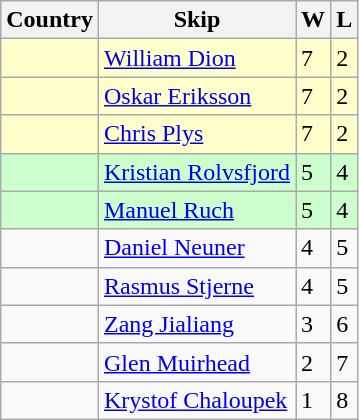<table class="wikitable">
<tr>
<th>Country</th>
<th>Skip</th>
<th>W</th>
<th>L</th>
</tr>
<tr bgcolor=#ffffcc>
<td></td>
<td><a href='#'>William Dion</a></td>
<td>7</td>
<td>2</td>
</tr>
<tr bgcolor=#ffffcc>
<td></td>
<td><a href='#'>Oskar Eriksson</a></td>
<td>7</td>
<td>2</td>
</tr>
<tr bgcolor=#ffffcc>
<td></td>
<td><a href='#'>Chris Plys</a></td>
<td>7</td>
<td>2</td>
</tr>
<tr bgcolor=#ccffcc>
<td></td>
<td><a href='#'>Kristian Rolvsfjord</a></td>
<td>5</td>
<td>4</td>
</tr>
<tr bgcolor=#ccffcc>
<td></td>
<td><a href='#'>Manuel Ruch</a></td>
<td>5</td>
<td>4</td>
</tr>
<tr>
<td></td>
<td><a href='#'>Daniel Neuner</a></td>
<td>4</td>
<td>5</td>
</tr>
<tr>
<td></td>
<td><a href='#'>Rasmus Stjerne</a></td>
<td>4</td>
<td>5</td>
</tr>
<tr>
<td></td>
<td><a href='#'>Zang Jialiang</a></td>
<td>3</td>
<td>6</td>
</tr>
<tr>
<td></td>
<td><a href='#'>Glen Muirhead</a></td>
<td>2</td>
<td>7</td>
</tr>
<tr>
<td></td>
<td><a href='#'>Krystof Chaloupek</a></td>
<td>1</td>
<td>8</td>
</tr>
</table>
